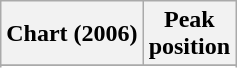<table class="wikitable sortable plainrowheaders">
<tr>
<th>Chart (2006)</th>
<th>Peak<br>position</th>
</tr>
<tr>
</tr>
<tr>
</tr>
</table>
